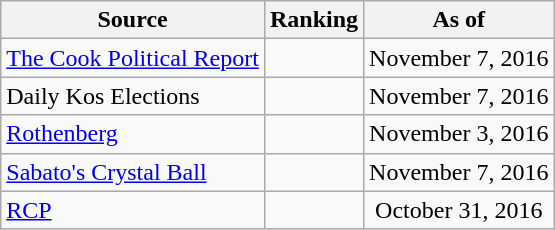<table class="wikitable" style="text-align:center">
<tr>
<th>Source</th>
<th>Ranking</th>
<th>As of</th>
</tr>
<tr>
<td align=left><a href='#'>The Cook Political Report</a></td>
<td></td>
<td>November 7, 2016</td>
</tr>
<tr>
<td align=left>Daily Kos Elections</td>
<td></td>
<td>November 7, 2016</td>
</tr>
<tr>
<td align=left><a href='#'>Rothenberg</a></td>
<td></td>
<td>November 3, 2016</td>
</tr>
<tr>
<td align=left><a href='#'>Sabato's Crystal Ball</a></td>
<td></td>
<td>November 7, 2016</td>
</tr>
<tr>
<td align="left"><a href='#'>RCP</a></td>
<td></td>
<td>October 31, 2016</td>
</tr>
</table>
